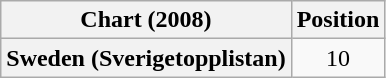<table class="wikitable plainrowheaders" style="text-align:center">
<tr>
<th>Chart (2008)</th>
<th>Position</th>
</tr>
<tr>
<th scope="row">Sweden (Sverigetopplistan)</th>
<td>10</td>
</tr>
</table>
